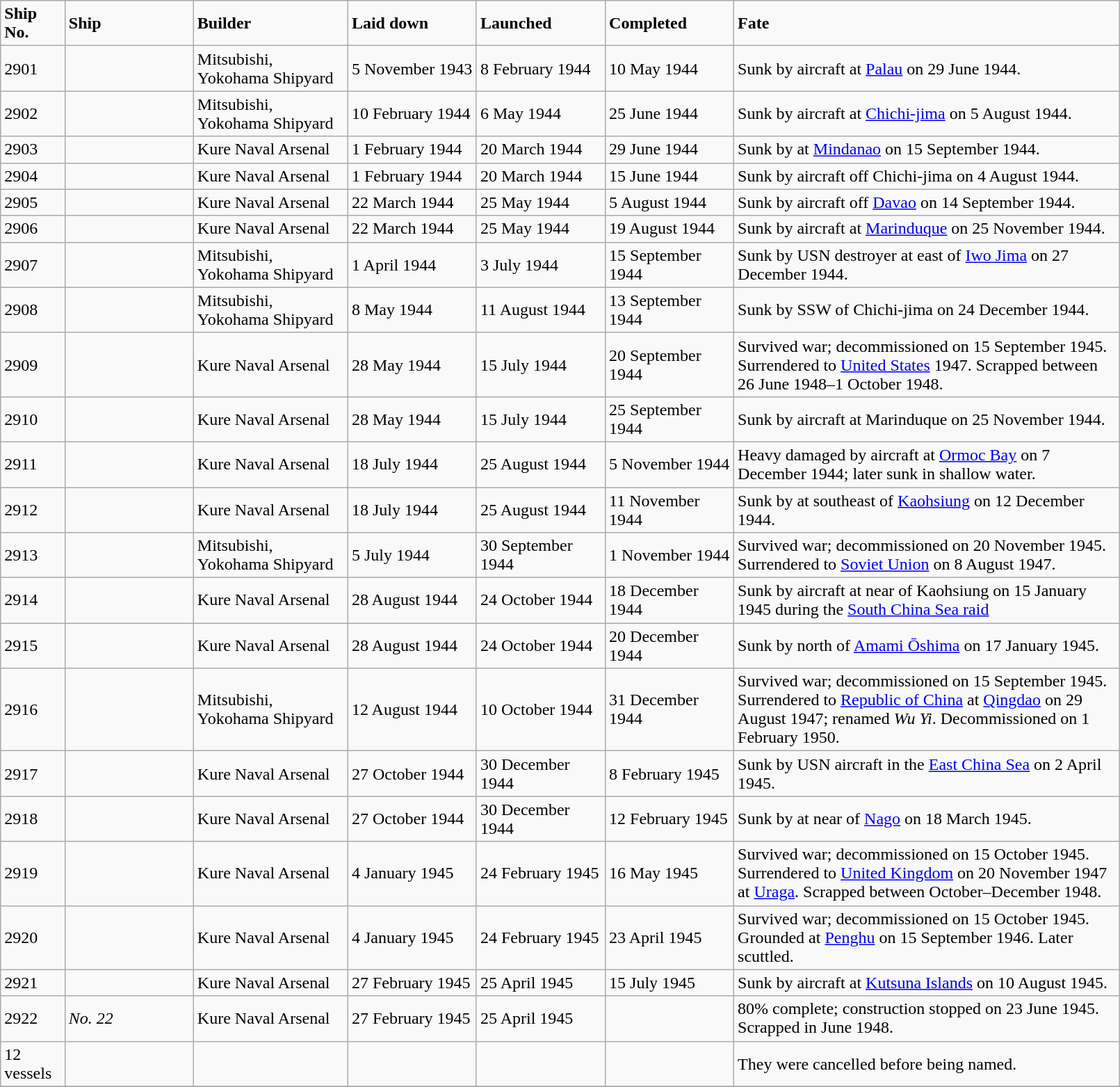<table class="wikitable" width="85%">
<tr>
<td width="5%"><strong>Ship No.</strong></td>
<td width="10%"><strong>Ship</strong></td>
<td width="12%"><strong>Builder</strong></td>
<td width="10%" bgcolor=><strong>Laid down</strong></td>
<td width="10%" bgcolor=><strong>Launched</strong></td>
<td width="10%" bgcolor=><strong>Completed</strong></td>
<td width="30%" bgcolor=><strong>Fate</strong></td>
</tr>
<tr>
<td>2901</td>
<td></td>
<td>Mitsubishi, Yokohama Shipyard</td>
<td>5 November 1943</td>
<td>8 February 1944</td>
<td>10 May 1944</td>
<td>Sunk by aircraft at <a href='#'>Palau</a> on 29 June 1944.</td>
</tr>
<tr>
<td>2902</td>
<td></td>
<td>Mitsubishi, Yokohama Shipyard</td>
<td>10 February 1944</td>
<td>6 May 1944</td>
<td>25 June 1944</td>
<td>Sunk by aircraft at <a href='#'>Chichi-jima</a> on 5 August 1944.</td>
</tr>
<tr>
<td>2903</td>
<td></td>
<td>Kure Naval Arsenal</td>
<td>1 February 1944</td>
<td>20 March 1944</td>
<td>29 June 1944</td>
<td>Sunk by  at <a href='#'>Mindanao</a> on 15 September 1944.</td>
</tr>
<tr>
<td>2904</td>
<td></td>
<td>Kure Naval Arsenal</td>
<td>1 February 1944</td>
<td>20 March 1944</td>
<td>15 June 1944</td>
<td>Sunk by aircraft off Chichi-jima on 4 August 1944.</td>
</tr>
<tr>
<td>2905</td>
<td></td>
<td>Kure Naval Arsenal</td>
<td>22 March 1944</td>
<td>25 May 1944</td>
<td>5 August 1944</td>
<td>Sunk by aircraft off <a href='#'>Davao</a> on 14 September 1944.</td>
</tr>
<tr>
<td>2906</td>
<td></td>
<td>Kure Naval Arsenal</td>
<td>22 March 1944</td>
<td>25 May 1944</td>
<td>19 August 1944</td>
<td>Sunk by aircraft at <a href='#'>Marinduque</a> on 25 November 1944.</td>
</tr>
<tr>
<td>2907</td>
<td></td>
<td>Mitsubishi, Yokohama Shipyard</td>
<td>1 April 1944</td>
<td>3 July 1944</td>
<td>15 September 1944</td>
<td>Sunk by USN destroyer at east of <a href='#'>Iwo Jima</a> on 27 December 1944.</td>
</tr>
<tr>
<td>2908</td>
<td></td>
<td>Mitsubishi, Yokohama Shipyard</td>
<td>8 May 1944</td>
<td>11 August 1944</td>
<td>13 September 1944</td>
<td>Sunk by  SSW of Chichi-jima on 24 December 1944.</td>
</tr>
<tr>
<td>2909</td>
<td></td>
<td>Kure Naval Arsenal</td>
<td>28 May 1944</td>
<td>15 July 1944</td>
<td>20 September 1944</td>
<td>Survived war; decommissioned on 15 September 1945. Surrendered to <a href='#'>United States</a> 1947. Scrapped between 26 June 1948–1 October 1948.</td>
</tr>
<tr>
<td>2910</td>
<td></td>
<td>Kure Naval Arsenal</td>
<td>28 May 1944</td>
<td>15 July 1944</td>
<td>25 September 1944</td>
<td>Sunk by aircraft at Marinduque on 25 November 1944.</td>
</tr>
<tr>
<td>2911</td>
<td></td>
<td>Kure Naval Arsenal</td>
<td>18 July 1944</td>
<td>25 August 1944</td>
<td>5 November 1944</td>
<td>Heavy damaged by aircraft at <a href='#'>Ormoc Bay</a> on 7 December 1944; later sunk in shallow water.</td>
</tr>
<tr>
<td>2912</td>
<td></td>
<td>Kure Naval Arsenal</td>
<td>18 July 1944</td>
<td>25 August 1944</td>
<td>11 November 1944</td>
<td>Sunk by  at southeast of <a href='#'>Kaohsiung</a> on 12 December 1944.</td>
</tr>
<tr>
<td>2913</td>
<td></td>
<td>Mitsubishi, Yokohama Shipyard</td>
<td>5 July 1944</td>
<td>30 September 1944</td>
<td>1 November 1944</td>
<td>Survived war; decommissioned on 20 November 1945. Surrendered to <a href='#'>Soviet Union</a> on 8 August 1947.</td>
</tr>
<tr>
<td>2914</td>
<td></td>
<td>Kure Naval Arsenal</td>
<td>28 August 1944</td>
<td>24 October 1944</td>
<td>18 December 1944</td>
<td>Sunk by aircraft at near of Kaohsiung on 15 January 1945 during the <a href='#'>South China Sea raid</a></td>
</tr>
<tr>
<td>2915</td>
<td></td>
<td>Kure Naval Arsenal</td>
<td>28 August 1944</td>
<td>24 October 1944</td>
<td>20 December 1944</td>
<td>Sunk by  north of <a href='#'>Amami Ōshima</a> on 17 January 1945.</td>
</tr>
<tr>
<td>2916</td>
<td></td>
<td>Mitsubishi, Yokohama Shipyard</td>
<td>12 August 1944</td>
<td>10 October 1944</td>
<td>31 December 1944</td>
<td>Survived war; decommissioned on 15 September 1945. Surrendered to <a href='#'>Republic of China</a> at <a href='#'>Qingdao</a> on 29 August 1947; renamed <em>Wu Yi</em>. Decommissioned on 1 February 1950.</td>
</tr>
<tr>
<td>2917</td>
<td></td>
<td>Kure Naval Arsenal</td>
<td>27 October 1944</td>
<td>30 December 1944</td>
<td>8 February 1945</td>
<td>Sunk by USN aircraft in the <a href='#'>East China Sea</a> on 2 April 1945.</td>
</tr>
<tr>
<td>2918</td>
<td></td>
<td>Kure Naval Arsenal</td>
<td>27 October 1944</td>
<td>30 December 1944</td>
<td>12 February 1945</td>
<td>Sunk by  at near of <a href='#'>Nago</a> on 18 March 1945.</td>
</tr>
<tr>
<td>2919</td>
<td></td>
<td>Kure Naval Arsenal</td>
<td>4 January 1945</td>
<td>24 February 1945</td>
<td>16 May 1945</td>
<td>Survived war; decommissioned on 15 October 1945. Surrendered to <a href='#'>United Kingdom</a> on 20 November 1947 at <a href='#'>Uraga</a>. Scrapped between October–December 1948.</td>
</tr>
<tr>
<td>2920</td>
<td></td>
<td>Kure Naval Arsenal</td>
<td>4 January 1945</td>
<td>24 February 1945</td>
<td>23 April 1945</td>
<td>Survived war; decommissioned on 15 October 1945. Grounded at <a href='#'>Penghu</a> on 15 September 1946. Later scuttled.</td>
</tr>
<tr>
<td>2921</td>
<td></td>
<td>Kure Naval Arsenal</td>
<td>27 February 1945</td>
<td>25 April 1945</td>
<td>15 July 1945</td>
<td>Sunk by aircraft at <a href='#'>Kutsuna Islands</a> on 10 August 1945.</td>
</tr>
<tr>
<td>2922</td>
<td><em>No. 22</em></td>
<td>Kure Naval Arsenal</td>
<td>27 February 1945</td>
<td>25 April 1945</td>
<td></td>
<td>80% complete; construction stopped on 23 June 1945. Scrapped in June 1948.</td>
</tr>
<tr>
<td>12 vessels</td>
<td></td>
<td></td>
<td></td>
<td></td>
<td></td>
<td>They were cancelled before being named.</td>
</tr>
<tr>
</tr>
</table>
